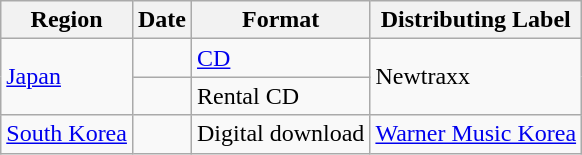<table class="wikitable">
<tr>
<th>Region</th>
<th>Date</th>
<th>Format</th>
<th>Distributing Label</th>
</tr>
<tr>
<td rowspan="2"><a href='#'>Japan</a></td>
<td></td>
<td><a href='#'>CD</a></td>
<td rowspan="2">Newtraxx</td>
</tr>
<tr>
<td></td>
<td>Rental CD</td>
</tr>
<tr>
<td><a href='#'>South Korea</a></td>
<td></td>
<td>Digital download</td>
<td rowspan="1"><a href='#'>Warner Music Korea</a></td>
</tr>
</table>
